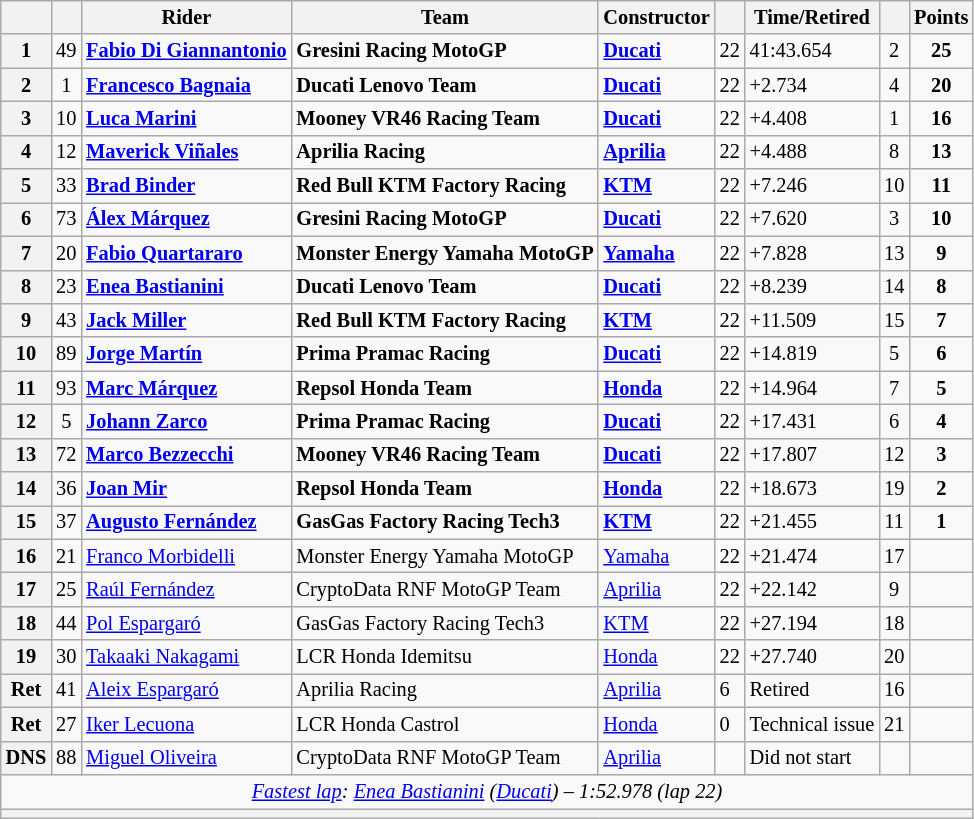<table class="wikitable sortable" style="font-size: 85%;">
<tr>
<th scope="col"></th>
<th scope="col"></th>
<th scope="col">Rider</th>
<th scope="col">Team</th>
<th scope="col">Constructor</th>
<th scope="col" class="unsortable"></th>
<th scope="col" class="unsortable">Time/Retired</th>
<th scope="col"></th>
<th scope="col">Points</th>
</tr>
<tr>
<th scope="row">1</th>
<td align="center">49</td>
<td data-sort-value="dig"> <strong><a href='#'>Fabio Di Giannantonio</a></strong></td>
<td><strong>Gresini Racing MotoGP</strong></td>
<td><strong><a href='#'>Ducati</a></strong></td>
<td>22</td>
<td>41:43.654</td>
<td align="center">2</td>
<td align="center"><strong>25</strong></td>
</tr>
<tr>
<th scope="row">2</th>
<td align="center">1</td>
<td data-sort-value="bag"> <strong><a href='#'>Francesco Bagnaia</a></strong></td>
<td><strong>Ducati Lenovo Team</strong></td>
<td><strong><a href='#'>Ducati</a></strong></td>
<td>22</td>
<td>+2.734</td>
<td align="center">4</td>
<td align="center"><strong>20</strong></td>
</tr>
<tr>
<th scope="row">3</th>
<td align="center">10</td>
<td data-sort-value="mari"> <strong><a href='#'>Luca Marini</a></strong></td>
<td><strong>Mooney VR46 Racing Team</strong></td>
<td><strong><a href='#'>Ducati</a></strong></td>
<td>22</td>
<td>+4.408</td>
<td align="center">1</td>
<td align="center"><strong>16</strong></td>
</tr>
<tr>
<th scope="row">4</th>
<td align="center">12</td>
<td data-sort-value="vin"> <strong><a href='#'>Maverick Viñales</a></strong></td>
<td><strong>Aprilia Racing</strong></td>
<td><strong><a href='#'>Aprilia</a></strong></td>
<td>22</td>
<td>+4.488</td>
<td align="center">8</td>
<td align="center"><strong>13</strong></td>
</tr>
<tr>
<th scope="row">5</th>
<td align="center">33</td>
<td data-sort-value="bin"> <strong><a href='#'>Brad Binder</a></strong></td>
<td><strong>Red Bull KTM Factory Racing</strong></td>
<td><strong><a href='#'>KTM</a></strong></td>
<td>22</td>
<td>+7.246</td>
<td align="center">10</td>
<td align="center"><strong>11</strong></td>
</tr>
<tr>
<th scope="row">6</th>
<td align="center">73</td>
<td data-sort-value="marqa"> <strong><a href='#'>Álex Márquez</a></strong></td>
<td><strong>Gresini Racing MotoGP</strong></td>
<td><strong><a href='#'>Ducati</a></strong></td>
<td>22</td>
<td>+7.620</td>
<td align="center">3</td>
<td align="center"><strong>10</strong></td>
</tr>
<tr>
<th scope="row">7</th>
<td align="center">20</td>
<td data-sort-value="qua"> <strong><a href='#'>Fabio Quartararo</a></strong></td>
<td><strong>Monster Energy Yamaha MotoGP</strong></td>
<td><strong><a href='#'>Yamaha</a></strong></td>
<td>22</td>
<td>+7.828</td>
<td align="center">13</td>
<td align="center"><strong>9</strong></td>
</tr>
<tr>
<th scope="row">8</th>
<td align="center">23</td>
<td data-sort-value="bas"> <strong><a href='#'>Enea Bastianini</a></strong></td>
<td><strong>Ducati Lenovo Team</strong></td>
<td><strong><a href='#'>Ducati</a></strong></td>
<td>22</td>
<td>+8.239</td>
<td align="center">14</td>
<td align="center"><strong>8</strong></td>
</tr>
<tr>
<th scope="row">9</th>
<td align="center">43</td>
<td data-sort-value="mil"> <strong><a href='#'>Jack Miller</a></strong></td>
<td><strong>Red Bull KTM Factory Racing</strong></td>
<td><strong><a href='#'>KTM</a></strong></td>
<td>22</td>
<td>+11.509</td>
<td align="center">15</td>
<td align="center"><strong>7</strong></td>
</tr>
<tr>
<th scope="row">10</th>
<td align="center">89</td>
<td data-sort-value="mart"> <strong><a href='#'>Jorge Martín</a></strong></td>
<td><strong>Prima Pramac Racing</strong></td>
<td><strong><a href='#'>Ducati</a></strong></td>
<td>22</td>
<td>+14.819</td>
<td align="center">5</td>
<td align="center"><strong>6</strong></td>
</tr>
<tr>
<th scope="row">11</th>
<td align="center">93</td>
<td data-sort-value="marqm"> <strong><a href='#'>Marc Márquez</a></strong></td>
<td><strong>Repsol Honda Team</strong></td>
<td><strong><a href='#'>Honda</a></strong></td>
<td>22</td>
<td>+14.964</td>
<td align="center">7</td>
<td align="center"><strong>5</strong></td>
</tr>
<tr>
<th scope="row">12</th>
<td align="center">5</td>
<td data-sort-value="zar"> <strong><a href='#'>Johann Zarco</a></strong></td>
<td><strong>Prima Pramac Racing</strong></td>
<td><strong><a href='#'>Ducati</a></strong></td>
<td>22</td>
<td>+17.431</td>
<td align="center">6</td>
<td align="center"><strong>4</strong></td>
</tr>
<tr>
<th scope="row">13</th>
<td align="center">72</td>
<td data-sort-value="bez"> <strong><a href='#'>Marco Bezzecchi</a></strong></td>
<td><strong>Mooney VR46 Racing Team</strong></td>
<td><strong><a href='#'>Ducati</a></strong></td>
<td>22</td>
<td>+17.807</td>
<td align="center">12</td>
<td align="center"><strong>3</strong></td>
</tr>
<tr>
<th scope="row">14</th>
<td align="center">36</td>
<td data-sort-value="mir"> <strong><a href='#'>Joan Mir</a></strong></td>
<td><strong>Repsol Honda Team</strong></td>
<td><strong><a href='#'>Honda</a></strong></td>
<td>22</td>
<td>+18.673</td>
<td align="center">19</td>
<td align="center"><strong>2</strong></td>
</tr>
<tr>
<th scope="row">15</th>
<td align="center">37</td>
<td data-sort-value="fera"> <strong><a href='#'>Augusto Fernández</a></strong></td>
<td><strong>GasGas Factory Racing Tech3</strong></td>
<td><strong><a href='#'>KTM</a></strong></td>
<td>22</td>
<td>+21.455</td>
<td align="center">11</td>
<td align="center"><strong>1</strong></td>
</tr>
<tr>
<th scope="row">16</th>
<td align="center">21</td>
<td data-sort-value="mor"> <a href='#'>Franco Morbidelli</a></td>
<td>Monster Energy Yamaha MotoGP</td>
<td><a href='#'>Yamaha</a></td>
<td>22</td>
<td>+21.474</td>
<td align="center">17</td>
<td align="center"></td>
</tr>
<tr>
<th scope="row">17</th>
<td align="center">25</td>
<td data-sort-value="ferr"> <a href='#'>Raúl Fernández</a></td>
<td>CryptoData RNF MotoGP Team</td>
<td><a href='#'>Aprilia</a></td>
<td>22</td>
<td>+22.142</td>
<td align="center">9</td>
<td></td>
</tr>
<tr>
<th scope="row">18</th>
<td align="center">44</td>
<td data-sort-value="espp"> <a href='#'>Pol Espargaró</a></td>
<td>GasGas Factory Racing Tech3</td>
<td><a href='#'>KTM</a></td>
<td>22</td>
<td>+27.194</td>
<td align="center">18</td>
<td align="center"></td>
</tr>
<tr>
<th scope="row">19</th>
<td align="center">30</td>
<td data-sort-value="nak"> <a href='#'>Takaaki Nakagami</a></td>
<td>LCR Honda Idemitsu</td>
<td><a href='#'>Honda</a></td>
<td>22</td>
<td>+27.740</td>
<td align="center">20</td>
<td align="center"></td>
</tr>
<tr>
<th scope="row">Ret</th>
<td align="center">41</td>
<td data-sort-value="espa"> <a href='#'>Aleix Espargaró</a></td>
<td>Aprilia Racing</td>
<td><a href='#'>Aprilia</a></td>
<td>6</td>
<td>Retired</td>
<td align="center">16</td>
<td align="center"></td>
</tr>
<tr>
<th scope="row">Ret</th>
<td align="center">27</td>
<td data-sort-value="lec"> <a href='#'>Iker Lecuona</a></td>
<td>LCR Honda Castrol</td>
<td><a href='#'>Honda</a></td>
<td>0</td>
<td>Technical issue</td>
<td align="center">21</td>
<td align="center"></td>
</tr>
<tr>
<th scope="row">DNS</th>
<td align="center">88</td>
<td data-sort-value="oli"> <a href='#'>Miguel Oliveira</a></td>
<td>CryptoData RNF MotoGP Team</td>
<td><a href='#'>Aprilia</a></td>
<td></td>
<td>Did not start</td>
<td align="center"></td>
<td align="center"></td>
</tr>
<tr class="sortbottom">
<td colspan="9" style="text-align:center"><em><a href='#'>Fastest lap</a>:  <a href='#'>Enea Bastianini</a> (<a href='#'>Ducati</a>) – 1:52.978 (lap 22)</em></td>
</tr>
<tr>
<th colspan=9></th>
</tr>
</table>
